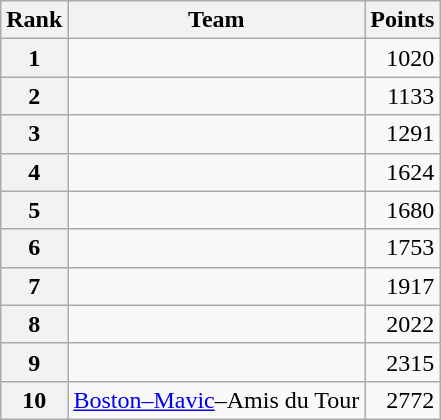<table class="wikitable">
<tr>
<th scope="col">Rank</th>
<th scope="col">Team</th>
<th scope="col">Points</th>
</tr>
<tr>
<th scope="row">1</th>
<td></td>
<td style="text-align:right;">1020</td>
</tr>
<tr>
<th scope="row">2</th>
<td></td>
<td style="text-align:right;">1133</td>
</tr>
<tr>
<th scope="row">3</th>
<td></td>
<td style="text-align:right;">1291</td>
</tr>
<tr>
<th scope="row">4</th>
<td></td>
<td style="text-align:right;">1624</td>
</tr>
<tr>
<th scope="row">5</th>
<td></td>
<td style="text-align:right;">1680</td>
</tr>
<tr>
<th scope="row">6</th>
<td></td>
<td style="text-align:right;">1753</td>
</tr>
<tr>
<th scope="row">7</th>
<td></td>
<td style="text-align:right;">1917</td>
</tr>
<tr>
<th scope="row">8</th>
<td></td>
<td style="text-align:right;">2022</td>
</tr>
<tr>
<th scope="row">9</th>
<td></td>
<td style="text-align:right;">2315</td>
</tr>
<tr>
<th scope="row">10</th>
<td><a href='#'>Boston–Mavic</a>–Amis du Tour</td>
<td style="text-align:right;">2772</td>
</tr>
</table>
